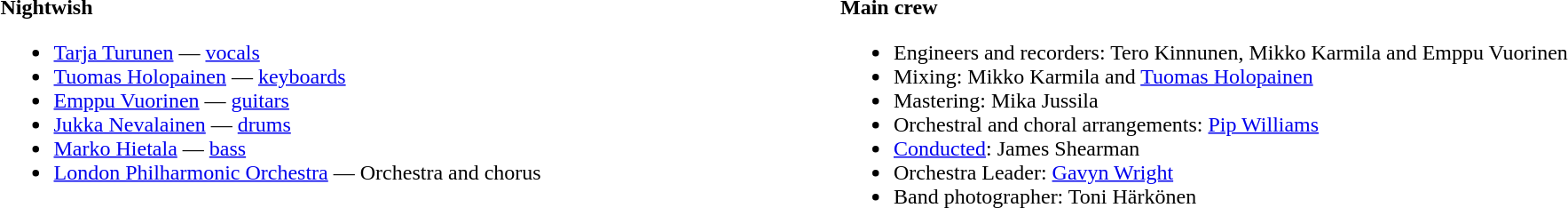<table width="100%">
<tr valign="top">
<td width="50%"><br><strong>Nightwish</strong><ul><li><a href='#'>Tarja Turunen</a> — <a href='#'>vocals</a></li><li><a href='#'>Tuomas Holopainen</a> — <a href='#'>keyboards</a></li><li><a href='#'>Emppu Vuorinen</a> — <a href='#'>guitars</a></li><li><a href='#'>Jukka Nevalainen</a> — <a href='#'>drums</a></li><li><a href='#'>Marko Hietala</a> — <a href='#'>bass</a></li><li><a href='#'>London Philharmonic Orchestra</a> — Orchestra and chorus</li></ul></td>
<td><br><strong>Main crew</strong><ul><li>Engineers and recorders: Tero Kinnunen, Mikko Karmila and Emppu Vuorinen</li><li>Mixing: Mikko Karmila and <a href='#'>Tuomas Holopainen</a></li><li>Mastering: Mika Jussila</li><li>Orchestral and choral arrangements: <a href='#'>Pip Williams</a></li><li><a href='#'>Conducted</a>: James Shearman</li><li>Orchestra Leader: <a href='#'>Gavyn Wright</a></li><li>Band photographer: Toni Härkönen</li></ul></td>
</tr>
</table>
